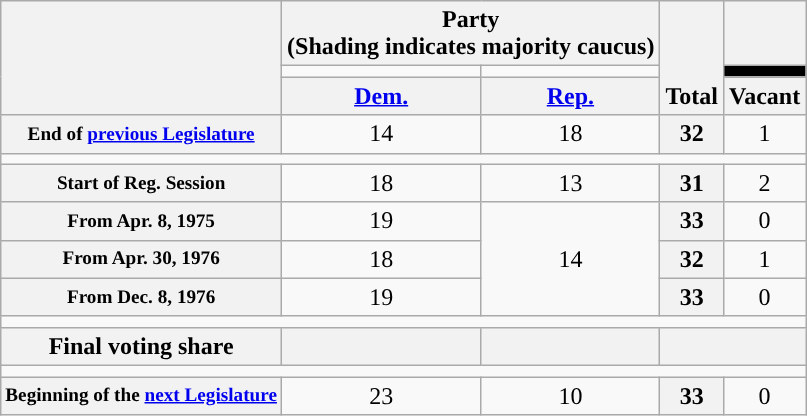<table class=wikitable style="text-align:center">
<tr style="vertical-align:bottom;">
<th rowspan=3></th>
<th colspan=2>Party <div>(Shading indicates majority caucus)</div></th>
<th rowspan=3>Total</th>
<th></th>
</tr>
<tr style="height:5px">
<td style="background-color:"></td>
<td style="background-color:"></td>
<td style="background:black;"></td>
</tr>
<tr>
<th><a href='#'>Dem.</a></th>
<th><a href='#'>Rep.</a></th>
<th>Vacant</th>
</tr>
<tr>
<th style="font-size:80%;">End of <a href='#'>previous Legislature</a></th>
<td>14</td>
<td>18</td>
<th>32</th>
<td>1</td>
</tr>
<tr>
<td colspan=5></td>
</tr>
<tr>
<th style="font-size:80%;">Start of Reg. Session</th>
<td>18</td>
<td>13</td>
<th>31</th>
<td>2</td>
</tr>
<tr>
<th style="font-size:80%;">From Apr. 8, 1975</th>
<td>19</td>
<td rowspan="3">14</td>
<th>33</th>
<td>0</td>
</tr>
<tr>
<th style="font-size:80%;">From Apr. 30, 1976</th>
<td>18</td>
<th>32</th>
<td>1</td>
</tr>
<tr>
<th style="font-size:80%;">From Dec. 8, 1976</th>
<td>19</td>
<th>33</th>
<td>0</td>
</tr>
<tr>
<td colspan=5></td>
</tr>
<tr>
<th>Final voting share</th>
<th></th>
<th></th>
<th colspan=2></th>
</tr>
<tr>
<td colspan=5></td>
</tr>
<tr>
<th style="font-size:80%;">Beginning of the <a href='#'>next Legislature</a></th>
<td>23</td>
<td>10</td>
<th>33</th>
<td>0</td>
</tr>
</table>
